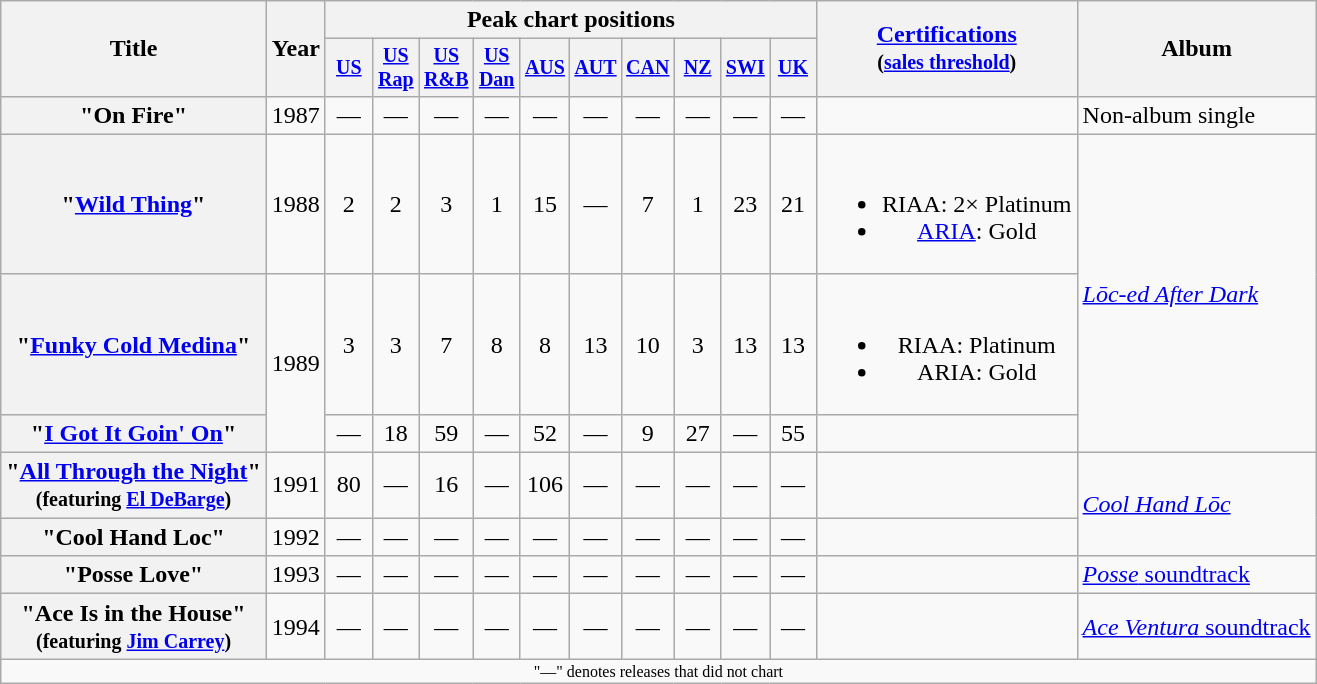<table class="wikitable plainrowheaders" style="text-align:center;">
<tr>
<th rowspan="2">Title</th>
<th rowspan="2">Year</th>
<th colspan="10">Peak chart positions</th>
<th rowspan="2"><a href='#'>Certifications</a><br><small>(<a href='#'>sales threshold</a>)</small></th>
<th rowspan="2">Album</th>
</tr>
<tr style="font-size:smaller;">
<th style="width:25px;"><a href='#'>US</a><br></th>
<th style="width:25px;"><a href='#'>US Rap</a><br></th>
<th style="width:25px;"><a href='#'>US R&B</a><br></th>
<th style="width:25px;"><a href='#'>US Dan</a><br></th>
<th style="width:25px;"><a href='#'>AUS</a><br></th>
<th style="width:25px;"><a href='#'>AUT</a><br></th>
<th style="width:25px;"><a href='#'>CAN</a><br></th>
<th style="width:25px;"><a href='#'>NZ</a><br></th>
<th style="width:25px;"><a href='#'>SWI</a><br></th>
<th style="width:25px;"><a href='#'>UK</a><br></th>
</tr>
<tr>
<th scope="row">"On Fire"</th>
<td>1987</td>
<td>—</td>
<td>—</td>
<td>—</td>
<td>—</td>
<td>—</td>
<td>—</td>
<td>—</td>
<td>—</td>
<td>—</td>
<td>—</td>
<td></td>
<td style="text-align:left;">Non-album single</td>
</tr>
<tr>
<th scope="row">"<a href='#'>Wild Thing</a>"</th>
<td>1988</td>
<td>2</td>
<td>2</td>
<td>3</td>
<td>1</td>
<td>15</td>
<td>—</td>
<td>7</td>
<td>1</td>
<td>23</td>
<td>21</td>
<td><br><ul><li>RIAA: 2× Platinum</li><li><a href='#'>ARIA</a>: Gold</li></ul></td>
<td style="text-align:left;" rowspan="3"><em><a href='#'>Lōc-ed After Dark</a></em></td>
</tr>
<tr>
<th scope="row">"<a href='#'>Funky Cold Medina</a>"</th>
<td rowspan="2">1989</td>
<td>3</td>
<td>3</td>
<td>7</td>
<td>8</td>
<td>8</td>
<td>13</td>
<td>10</td>
<td>3</td>
<td>13</td>
<td>13</td>
<td><br><ul><li>RIAA: Platinum</li><li>ARIA: Gold</li></ul></td>
</tr>
<tr>
<th scope="row">"<a href='#'>I Got It Goin' On</a>"</th>
<td>—</td>
<td>18</td>
<td>59</td>
<td>—</td>
<td>52</td>
<td>—</td>
<td>9</td>
<td>27</td>
<td>—</td>
<td>55</td>
<td></td>
</tr>
<tr>
<th scope="row">"<a href='#'>All Through the Night</a>"<br><small>(featuring <a href='#'>El DeBarge</a>)</small></th>
<td>1991</td>
<td>80</td>
<td>—</td>
<td>16</td>
<td>—</td>
<td>106</td>
<td>—</td>
<td>—</td>
<td>—</td>
<td>—</td>
<td>—</td>
<td></td>
<td rowspan="2" style="text-align:left;"><em><a href='#'>Cool Hand Lōc</a></em></td>
</tr>
<tr>
<th scope="row">"Cool Hand Loc"</th>
<td>1992</td>
<td>—</td>
<td>—</td>
<td>—</td>
<td>—</td>
<td>—</td>
<td>—</td>
<td>—</td>
<td>—</td>
<td>—</td>
<td>—</td>
<td></td>
</tr>
<tr>
<th scope="row">"Posse Love"</th>
<td>1993</td>
<td>—</td>
<td>—</td>
<td>—</td>
<td>—</td>
<td>—</td>
<td>—</td>
<td>—</td>
<td>—</td>
<td>—</td>
<td>—</td>
<td></td>
<td style="text-align:left;"><a href='#'><em>Posse</em> soundtrack</a></td>
</tr>
<tr>
<th scope="row">"Ace Is in the House"<br><small>(featuring <a href='#'>Jim Carrey</a>)</small></th>
<td>1994</td>
<td>—</td>
<td>—</td>
<td>—</td>
<td>—</td>
<td>—</td>
<td>—</td>
<td>—</td>
<td>—</td>
<td>—</td>
<td>—</td>
<td></td>
<td style="text-align:left;"><a href='#'><em>Ace Ventura</em> soundtrack</a></td>
</tr>
<tr>
<td colspan="15" style="font-size:8pt">"—" denotes releases that did not chart</td>
</tr>
</table>
